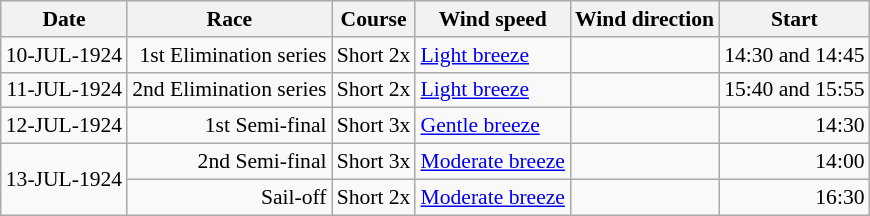<table class="wikitable" style="text-align:right; font-size:90%">
<tr>
<th>Date</th>
<th>Race</th>
<th>Course</th>
<th>Wind speed</th>
<th>Wind direction</th>
<th>Start</th>
</tr>
<tr>
<td>10-JUL-1924</td>
<td>1st Elimination series</td>
<td>Short 2x</td>
<td align=left><a href='#'>Light breeze</a></td>
<td align=center></td>
<td>14:30 and 14:45</td>
</tr>
<tr>
<td>11-JUL-1924</td>
<td>2nd Elimination series</td>
<td>Short 2x</td>
<td align=left><a href='#'>Light breeze</a></td>
<td align=center></td>
<td>15:40 and 15:55</td>
</tr>
<tr>
<td>12-JUL-1924</td>
<td>1st Semi-final</td>
<td>Short 3x</td>
<td align=left><a href='#'>Gentle breeze</a></td>
<td align=center></td>
<td>14:30</td>
</tr>
<tr>
<td rowspan=2>13-JUL-1924</td>
<td>2nd Semi-final</td>
<td>Short 3x</td>
<td align=left><a href='#'>Moderate breeze</a></td>
<td align=center></td>
<td>14:00</td>
</tr>
<tr>
<td>Sail-off</td>
<td>Short 2x</td>
<td align=left><a href='#'>Moderate breeze</a></td>
<td align=center></td>
<td>16:30</td>
</tr>
</table>
